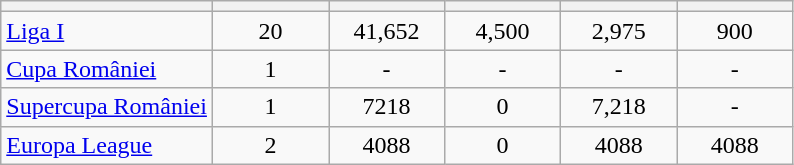<table class="wikitable sortable" style="text-align: center;">
<tr>
<th></th>
<th style="width:70px;"></th>
<th style="width:70px;"></th>
<th style="width:70px;"></th>
<th style="width:70px;"></th>
<th style="width:70px;"></th>
</tr>
<tr>
<td align=left><a href='#'>Liga I</a></td>
<td>20</td>
<td>41,652</td>
<td>4,500</td>
<td>2,975</td>
<td>900</td>
</tr>
<tr>
<td align=left><a href='#'>Cupa României</a></td>
<td>1</td>
<td>-</td>
<td>-</td>
<td>-</td>
<td>-</td>
</tr>
<tr>
<td align=left><a href='#'>Supercupa României</a></td>
<td>1</td>
<td>7218</td>
<td>0</td>
<td>7,218</td>
<td>-</td>
</tr>
<tr>
<td align=left><a href='#'>Europa League</a></td>
<td>2</td>
<td>4088</td>
<td>0</td>
<td>4088</td>
<td>4088</td>
</tr>
</table>
